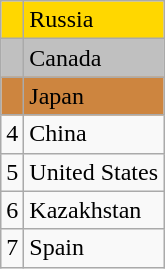<table class="wikitable">
<tr style="background:gold;">
<td align=center></td>
<td> Russia</td>
</tr>
<tr style="background:silver;">
<td align=center></td>
<td> Canada</td>
</tr>
<tr style="background:peru;">
<td align=center></td>
<td> Japan</td>
</tr>
<tr>
<td align=center>4</td>
<td> China</td>
</tr>
<tr>
<td align=center>5</td>
<td> United States</td>
</tr>
<tr>
<td align=center>6</td>
<td> Kazakhstan</td>
</tr>
<tr>
<td align=center>7</td>
<td> Spain</td>
</tr>
</table>
